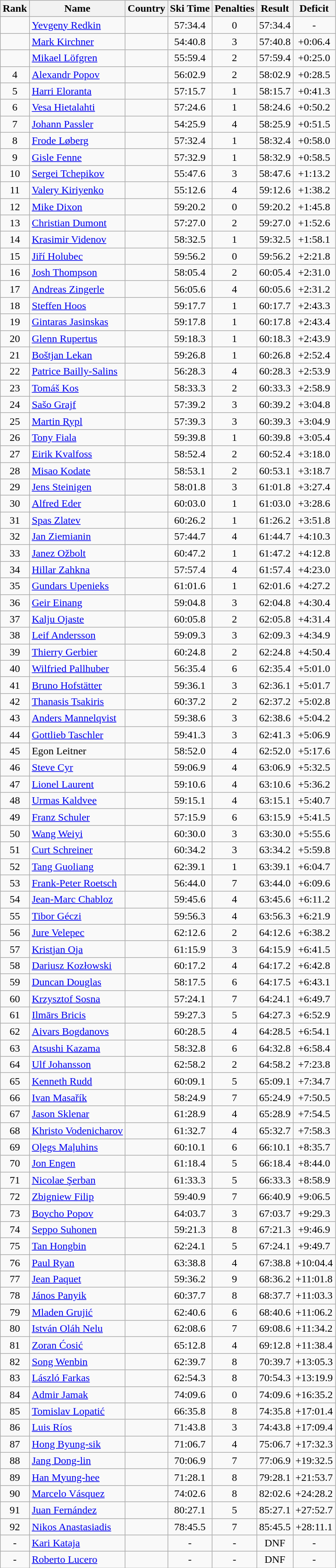<table class="wikitable sortable" style="text-align:center">
<tr>
<th>Rank</th>
<th>Name</th>
<th>Country</th>
<th>Ski Time</th>
<th>Penalties</th>
<th>Result</th>
<th>Deficit</th>
</tr>
<tr>
<td></td>
<td align=left><a href='#'>Yevgeny Redkin</a></td>
<td align=left></td>
<td>57:34.4</td>
<td>0</td>
<td>57:34.4</td>
<td>-</td>
</tr>
<tr>
<td></td>
<td align=left><a href='#'>Mark Kirchner</a></td>
<td align=left></td>
<td>54:40.8</td>
<td>3</td>
<td>57:40.8</td>
<td>+0:06.4</td>
</tr>
<tr>
<td></td>
<td align=left><a href='#'>Mikael Löfgren</a></td>
<td align=left></td>
<td>55:59.4</td>
<td>2</td>
<td>57:59.4</td>
<td>+0:25.0</td>
</tr>
<tr>
<td>4</td>
<td align=left><a href='#'>Alexandr Popov</a></td>
<td align=left></td>
<td>56:02.9</td>
<td>2</td>
<td>58:02.9</td>
<td>+0:28.5</td>
</tr>
<tr>
<td>5</td>
<td align=left><a href='#'>Harri Eloranta</a></td>
<td align=left></td>
<td>57:15.7</td>
<td>1</td>
<td>58:15.7</td>
<td>+0:41.3</td>
</tr>
<tr>
<td>6</td>
<td align=left><a href='#'>Vesa Hietalahti</a></td>
<td align=left></td>
<td>57:24.6</td>
<td>1</td>
<td>58:24.6</td>
<td>+0:50.2</td>
</tr>
<tr>
<td>7</td>
<td align=left><a href='#'>Johann Passler</a></td>
<td align=left></td>
<td>54:25.9</td>
<td>4</td>
<td>58:25.9</td>
<td>+0:51.5</td>
</tr>
<tr>
<td>8</td>
<td align=left><a href='#'>Frode Løberg</a></td>
<td align=left></td>
<td>57:32.4</td>
<td>1</td>
<td>58:32.4</td>
<td>+0:58.0</td>
</tr>
<tr>
<td>9</td>
<td align=left><a href='#'>Gisle Fenne</a></td>
<td align=left></td>
<td>57:32.9</td>
<td>1</td>
<td>58:32.9</td>
<td>+0:58.5</td>
</tr>
<tr>
<td>10</td>
<td align=left><a href='#'>Sergei Tchepikov</a></td>
<td align=left></td>
<td>55:47.6</td>
<td>3</td>
<td>58:47.6</td>
<td>+1:13.2</td>
</tr>
<tr>
<td>11</td>
<td align=left><a href='#'>Valery Kiriyenko</a></td>
<td align=left></td>
<td>55:12.6</td>
<td>4</td>
<td>59:12.6</td>
<td>+1:38.2</td>
</tr>
<tr>
<td>12</td>
<td align=left><a href='#'>Mike Dixon</a></td>
<td align=left></td>
<td>59:20.2</td>
<td>0</td>
<td>59:20.2</td>
<td>+1:45.8</td>
</tr>
<tr>
<td>13</td>
<td align=left><a href='#'>Christian Dumont</a></td>
<td align=left></td>
<td>57:27.0</td>
<td>2</td>
<td>59:27.0</td>
<td>+1:52.6</td>
</tr>
<tr>
<td>14</td>
<td align=left><a href='#'>Krasimir Videnov</a></td>
<td align=left></td>
<td>58:32.5</td>
<td>1</td>
<td>59:32.5</td>
<td>+1:58.1</td>
</tr>
<tr>
<td>15</td>
<td align=left><a href='#'>Jiří Holubec</a></td>
<td align=left></td>
<td>59:56.2</td>
<td>0</td>
<td>59:56.2</td>
<td>+2:21.8</td>
</tr>
<tr>
<td>16</td>
<td align=left><a href='#'>Josh Thompson</a></td>
<td align=left></td>
<td>58:05.4</td>
<td>2</td>
<td>60:05.4</td>
<td>+2:31.0</td>
</tr>
<tr>
<td>17</td>
<td align=left><a href='#'>Andreas Zingerle</a></td>
<td align=left></td>
<td>56:05.6</td>
<td>4</td>
<td>60:05.6</td>
<td>+2:31.2</td>
</tr>
<tr>
<td>18</td>
<td align=left><a href='#'>Steffen Hoos</a></td>
<td align=left></td>
<td>59:17.7</td>
<td>1</td>
<td>60:17.7</td>
<td>+2:43.3</td>
</tr>
<tr>
<td>19</td>
<td align=left><a href='#'>Gintaras Jasinskas</a></td>
<td align=left></td>
<td>59:17.8</td>
<td>1</td>
<td>60:17.8</td>
<td>+2:43.4</td>
</tr>
<tr>
<td>20</td>
<td align=left><a href='#'>Glenn Rupertus</a></td>
<td align=left></td>
<td>59:18.3</td>
<td>1</td>
<td>60:18.3</td>
<td>+2:43.9</td>
</tr>
<tr>
<td>21</td>
<td align=left><a href='#'>Boštjan Lekan</a></td>
<td align=left></td>
<td>59:26.8</td>
<td>1</td>
<td>60:26.8</td>
<td>+2:52.4</td>
</tr>
<tr>
<td>22</td>
<td align=left><a href='#'>Patrice Bailly-Salins</a></td>
<td align=left></td>
<td>56:28.3</td>
<td>4</td>
<td>60:28.3</td>
<td>+2:53.9</td>
</tr>
<tr>
<td>23</td>
<td align=left><a href='#'>Tomáš Kos</a></td>
<td align=left></td>
<td>58:33.3</td>
<td>2</td>
<td>60:33.3</td>
<td>+2:58.9</td>
</tr>
<tr>
<td>24</td>
<td align=left><a href='#'>Sašo Grajf</a></td>
<td align=left></td>
<td>57:39.2</td>
<td>3</td>
<td>60:39.2</td>
<td>+3:04.8</td>
</tr>
<tr>
<td>25</td>
<td align=left><a href='#'>Martin Rypl</a></td>
<td align=left></td>
<td>57:39.3</td>
<td>3</td>
<td>60:39.3</td>
<td>+3:04.9</td>
</tr>
<tr>
<td>26</td>
<td align=left><a href='#'>Tony Fiala</a></td>
<td align=left></td>
<td>59:39.8</td>
<td>1</td>
<td>60:39.8</td>
<td>+3:05.4</td>
</tr>
<tr>
<td>27</td>
<td align=left><a href='#'>Eirik Kvalfoss</a></td>
<td align=left></td>
<td>58:52.4</td>
<td>2</td>
<td>60:52.4</td>
<td>+3:18.0</td>
</tr>
<tr>
<td>28</td>
<td align=left><a href='#'>Misao Kodate</a></td>
<td align=left></td>
<td>58:53.1</td>
<td>2</td>
<td>60:53.1</td>
<td>+3:18.7</td>
</tr>
<tr>
<td>29</td>
<td align=left><a href='#'>Jens Steinigen</a></td>
<td align=left></td>
<td>58:01.8</td>
<td>3</td>
<td>61:01.8</td>
<td>+3:27.4</td>
</tr>
<tr>
<td>30</td>
<td align=left><a href='#'>Alfred Eder</a></td>
<td align=left></td>
<td>60:03.0</td>
<td>1</td>
<td>61:03.0</td>
<td>+3:28.6</td>
</tr>
<tr>
<td>31</td>
<td align=left><a href='#'>Spas Zlatev</a></td>
<td align=left></td>
<td>60:26.2</td>
<td>1</td>
<td>61:26.2</td>
<td>+3:51.8</td>
</tr>
<tr>
<td>32</td>
<td align=left><a href='#'>Jan Ziemianin</a></td>
<td align=left></td>
<td>57:44.7</td>
<td>4</td>
<td>61:44.7</td>
<td>+4:10.3</td>
</tr>
<tr>
<td>33</td>
<td align=left><a href='#'>Janez Ožbolt</a></td>
<td align=left></td>
<td>60:47.2</td>
<td>1</td>
<td>61:47.2</td>
<td>+4:12.8</td>
</tr>
<tr>
<td>34</td>
<td align=left><a href='#'>Hillar Zahkna</a></td>
<td align=left></td>
<td>57:57.4</td>
<td>4</td>
<td>61:57.4</td>
<td>+4:23.0</td>
</tr>
<tr>
<td>35</td>
<td align=left><a href='#'>Gundars Upenieks</a></td>
<td align=left></td>
<td>61:01.6</td>
<td>1</td>
<td>62:01.6</td>
<td>+4:27.2</td>
</tr>
<tr>
<td>36</td>
<td align=left><a href='#'>Geir Einang</a></td>
<td align=left></td>
<td>59:04.8</td>
<td>3</td>
<td>62:04.8</td>
<td>+4:30.4</td>
</tr>
<tr>
<td>37</td>
<td align=left><a href='#'>Kalju Ojaste</a></td>
<td align=left></td>
<td>60:05.8</td>
<td>2</td>
<td>62:05.8</td>
<td>+4:31.4</td>
</tr>
<tr>
<td>38</td>
<td align=left><a href='#'>Leif Andersson</a></td>
<td align=left></td>
<td>59:09.3</td>
<td>3</td>
<td>62:09.3</td>
<td>+4:34.9</td>
</tr>
<tr>
<td>39</td>
<td align=left><a href='#'>Thierry Gerbier</a></td>
<td align=left></td>
<td>60:24.8</td>
<td>2</td>
<td>62:24.8</td>
<td>+4:50.4</td>
</tr>
<tr>
<td>40</td>
<td align=left><a href='#'>Wilfried Pallhuber</a></td>
<td align=left></td>
<td>56:35.4</td>
<td>6</td>
<td>62:35.4</td>
<td>+5:01.0</td>
</tr>
<tr>
<td>41</td>
<td align=left><a href='#'>Bruno Hofstätter</a></td>
<td align=left></td>
<td>59:36.1</td>
<td>3</td>
<td>62:36.1</td>
<td>+5:01.7</td>
</tr>
<tr>
<td>42</td>
<td align=left><a href='#'>Thanasis Tsakiris</a></td>
<td align=left></td>
<td>60:37.2</td>
<td>2</td>
<td>62:37.2</td>
<td>+5:02.8</td>
</tr>
<tr>
<td>43</td>
<td align=left><a href='#'>Anders Mannelqvist</a></td>
<td align=left></td>
<td>59:38.6</td>
<td>3</td>
<td>62:38.6</td>
<td>+5:04.2</td>
</tr>
<tr>
<td>44</td>
<td align=left><a href='#'>Gottlieb Taschler</a></td>
<td align=left></td>
<td>59:41.3</td>
<td>3</td>
<td>62:41.3</td>
<td>+5:06.9</td>
</tr>
<tr>
<td>45</td>
<td align=left>Egon Leitner</td>
<td align=left></td>
<td>58:52.0</td>
<td>4</td>
<td>62:52.0</td>
<td>+5:17.6</td>
</tr>
<tr>
<td>46</td>
<td align=left><a href='#'>Steve Cyr</a></td>
<td align=left></td>
<td>59:06.9</td>
<td>4</td>
<td>63:06.9</td>
<td>+5:32.5</td>
</tr>
<tr>
<td>47</td>
<td align=left><a href='#'>Lionel Laurent</a></td>
<td align=left></td>
<td>59:10.6</td>
<td>4</td>
<td>63:10.6</td>
<td>+5:36.2</td>
</tr>
<tr>
<td>48</td>
<td align=left><a href='#'>Urmas Kaldvee</a></td>
<td align=left></td>
<td>59:15.1</td>
<td>4</td>
<td>63:15.1</td>
<td>+5:40.7</td>
</tr>
<tr>
<td>49</td>
<td align=left><a href='#'>Franz Schuler</a></td>
<td align=left></td>
<td>57:15.9</td>
<td>6</td>
<td>63:15.9</td>
<td>+5:41.5</td>
</tr>
<tr>
<td>50</td>
<td align=left><a href='#'>Wang Weiyi</a></td>
<td align=left></td>
<td>60:30.0</td>
<td>3</td>
<td>63:30.0</td>
<td>+5:55.6</td>
</tr>
<tr>
<td>51</td>
<td align=left><a href='#'>Curt Schreiner</a></td>
<td align=left></td>
<td>60:34.2</td>
<td>3</td>
<td>63:34.2</td>
<td>+5:59.8</td>
</tr>
<tr>
<td>52</td>
<td align=left><a href='#'>Tang Guoliang</a></td>
<td align=left></td>
<td>62:39.1</td>
<td>1</td>
<td>63:39.1</td>
<td>+6:04.7</td>
</tr>
<tr>
<td>53</td>
<td align=left><a href='#'>Frank-Peter Roetsch</a></td>
<td align=left></td>
<td>56:44.0</td>
<td>7</td>
<td>63:44.0</td>
<td>+6:09.6</td>
</tr>
<tr>
<td>54</td>
<td align=left><a href='#'>Jean-Marc Chabloz</a></td>
<td align=left></td>
<td>59:45.6</td>
<td>4</td>
<td>63:45.6</td>
<td>+6:11.2</td>
</tr>
<tr>
<td>55</td>
<td align=left><a href='#'>Tibor Géczi</a></td>
<td align=left></td>
<td>59:56.3</td>
<td>4</td>
<td>63:56.3</td>
<td>+6:21.9</td>
</tr>
<tr>
<td>56</td>
<td align=left><a href='#'>Jure Velepec</a></td>
<td align=left></td>
<td>62:12.6</td>
<td>2</td>
<td>64:12.6</td>
<td>+6:38.2</td>
</tr>
<tr>
<td>57</td>
<td align=left><a href='#'>Kristjan Oja</a></td>
<td align=left></td>
<td>61:15.9</td>
<td>3</td>
<td>64:15.9</td>
<td>+6:41.5</td>
</tr>
<tr>
<td>58</td>
<td align=left><a href='#'>Dariusz Kozłowski</a></td>
<td align=left></td>
<td>60:17.2</td>
<td>4</td>
<td>64:17.2</td>
<td>+6:42.8</td>
</tr>
<tr>
<td>59</td>
<td align=left><a href='#'>Duncan Douglas</a></td>
<td align=left></td>
<td>58:17.5</td>
<td>6</td>
<td>64:17.5</td>
<td>+6:43.1</td>
</tr>
<tr>
<td>60</td>
<td align=left><a href='#'>Krzysztof Sosna</a></td>
<td align=left></td>
<td>57:24.1</td>
<td>7</td>
<td>64:24.1</td>
<td>+6:49.7</td>
</tr>
<tr>
<td>61</td>
<td align=left><a href='#'>Ilmārs Bricis</a></td>
<td align=left></td>
<td>59:27.3</td>
<td>5</td>
<td>64:27.3</td>
<td>+6:52.9</td>
</tr>
<tr>
<td>62</td>
<td align=left><a href='#'>Aivars Bogdanovs</a></td>
<td align=left></td>
<td>60:28.5</td>
<td>4</td>
<td>64:28.5</td>
<td>+6:54.1</td>
</tr>
<tr>
<td>63</td>
<td align=left><a href='#'>Atsushi Kazama</a></td>
<td align=left></td>
<td>58:32.8</td>
<td>6</td>
<td>64:32.8</td>
<td>+6:58.4</td>
</tr>
<tr>
<td>64</td>
<td align=left><a href='#'>Ulf Johansson</a></td>
<td align=left></td>
<td>62:58.2</td>
<td>2</td>
<td>64:58.2</td>
<td>+7:23.8</td>
</tr>
<tr>
<td>65</td>
<td align=left><a href='#'>Kenneth Rudd</a></td>
<td align=left></td>
<td>60:09.1</td>
<td>5</td>
<td>65:09.1</td>
<td>+7:34.7</td>
</tr>
<tr>
<td>66</td>
<td align=left><a href='#'>Ivan Masařík</a></td>
<td align=left></td>
<td>58:24.9</td>
<td>7</td>
<td>65:24.9</td>
<td>+7:50.5</td>
</tr>
<tr>
<td>67</td>
<td align=left><a href='#'>Jason Sklenar</a></td>
<td align=left></td>
<td>61:28.9</td>
<td>4</td>
<td>65:28.9</td>
<td>+7:54.5</td>
</tr>
<tr>
<td>68</td>
<td align=left><a href='#'>Khristo Vodenicharov</a></td>
<td align=left></td>
<td>61:32.7</td>
<td>4</td>
<td>65:32.7</td>
<td>+7:58.3</td>
</tr>
<tr>
<td>69</td>
<td align=left><a href='#'>Oļegs Maļuhins</a></td>
<td align=left></td>
<td>60:10.1</td>
<td>6</td>
<td>66:10.1</td>
<td>+8:35.7</td>
</tr>
<tr>
<td>70</td>
<td align=left><a href='#'>Jon Engen</a></td>
<td align=left></td>
<td>61:18.4</td>
<td>5</td>
<td>66:18.4</td>
<td>+8:44.0</td>
</tr>
<tr>
<td>71</td>
<td align=left><a href='#'>Nicolae Şerban</a></td>
<td align=left></td>
<td>61:33.3</td>
<td>5</td>
<td>66:33.3</td>
<td>+8:58.9</td>
</tr>
<tr>
<td>72</td>
<td align=left><a href='#'>Zbigniew Filip</a></td>
<td align=left></td>
<td>59:40.9</td>
<td>7</td>
<td>66:40.9</td>
<td>+9:06.5</td>
</tr>
<tr>
<td>73</td>
<td align=left><a href='#'>Boycho Popov</a></td>
<td align=left></td>
<td>64:03.7</td>
<td>3</td>
<td>67:03.7</td>
<td>+9:29.3</td>
</tr>
<tr>
<td>74</td>
<td align=left><a href='#'>Seppo Suhonen</a></td>
<td align=left></td>
<td>59:21.3</td>
<td>8</td>
<td>67:21.3</td>
<td>+9:46.9</td>
</tr>
<tr>
<td>75</td>
<td align=left><a href='#'>Tan Hongbin</a></td>
<td align=left></td>
<td>62:24.1</td>
<td>5</td>
<td>67:24.1</td>
<td>+9:49.7</td>
</tr>
<tr>
<td>76</td>
<td align=left><a href='#'>Paul Ryan</a></td>
<td align=left></td>
<td>63:38.8</td>
<td>4</td>
<td>67:38.8</td>
<td>+10:04.4</td>
</tr>
<tr>
<td>77</td>
<td align=left><a href='#'>Jean Paquet</a></td>
<td align=left></td>
<td>59:36.2</td>
<td>9</td>
<td>68:36.2</td>
<td>+11:01.8</td>
</tr>
<tr>
<td>78</td>
<td align=left><a href='#'>János Panyik</a></td>
<td align=left></td>
<td>60:37.7</td>
<td>8</td>
<td>68:37.7</td>
<td>+11:03.3</td>
</tr>
<tr>
<td>79</td>
<td align=left><a href='#'>Mladen Grujić</a></td>
<td align=left></td>
<td>62:40.6</td>
<td>6</td>
<td>68:40.6</td>
<td>+11:06.2</td>
</tr>
<tr>
<td>80</td>
<td align=left><a href='#'>István Oláh Nelu</a></td>
<td align=left></td>
<td>62:08.6</td>
<td>7</td>
<td>69:08.6</td>
<td>+11:34.2</td>
</tr>
<tr>
<td>81</td>
<td align=left><a href='#'>Zoran Ćosić</a></td>
<td align=left></td>
<td>65:12.8</td>
<td>4</td>
<td>69:12.8</td>
<td>+11:38.4</td>
</tr>
<tr>
<td>82</td>
<td align=left><a href='#'>Song Wenbin</a></td>
<td align=left></td>
<td>62:39.7</td>
<td>8</td>
<td>70:39.7</td>
<td>+13:05.3</td>
</tr>
<tr>
<td>83</td>
<td align=left><a href='#'>László Farkas</a></td>
<td align=left></td>
<td>62:54.3</td>
<td>8</td>
<td>70:54.3</td>
<td>+13:19.9</td>
</tr>
<tr>
<td>84</td>
<td align=left><a href='#'>Admir Jamak</a></td>
<td align=left></td>
<td>74:09.6</td>
<td>0</td>
<td>74:09.6</td>
<td>+16:35.2</td>
</tr>
<tr>
<td>85</td>
<td align=left><a href='#'>Tomislav Lopatić</a></td>
<td align=left></td>
<td>66:35.8</td>
<td>8</td>
<td>74:35.8</td>
<td>+17:01.4</td>
</tr>
<tr>
<td>86</td>
<td align=left><a href='#'>Luis Ríos</a></td>
<td align=left></td>
<td>71:43.8</td>
<td>3</td>
<td>74:43.8</td>
<td>+17:09.4</td>
</tr>
<tr>
<td>87</td>
<td align=left><a href='#'>Hong Byung-sik</a></td>
<td align=left></td>
<td>71:06.7</td>
<td>4</td>
<td>75:06.7</td>
<td>+17:32.3</td>
</tr>
<tr>
<td>88</td>
<td align=left><a href='#'>Jang Dong-lin</a></td>
<td align=left></td>
<td>70:06.9</td>
<td>7</td>
<td>77:06.9</td>
<td>+19:32.5</td>
</tr>
<tr>
<td>89</td>
<td align=left><a href='#'>Han Myung-hee</a></td>
<td align=left></td>
<td>71:28.1</td>
<td>8</td>
<td>79:28.1</td>
<td>+21:53.7</td>
</tr>
<tr>
<td>90</td>
<td align=left><a href='#'>Marcelo Vásquez</a></td>
<td align=left></td>
<td>74:02.6</td>
<td>8</td>
<td>82:02.6</td>
<td>+24:28.2</td>
</tr>
<tr>
<td>91</td>
<td align=left><a href='#'>Juan Fernández</a></td>
<td align=left></td>
<td>80:27.1</td>
<td>5</td>
<td>85:27.1</td>
<td>+27:52.7</td>
</tr>
<tr>
<td>92</td>
<td align=left><a href='#'>Nikos Anastasiadis</a></td>
<td align=left></td>
<td>78:45.5</td>
<td>7</td>
<td>85:45.5</td>
<td>+28:11.1</td>
</tr>
<tr>
<td>-</td>
<td align=left><a href='#'>Kari Kataja</a></td>
<td align=left></td>
<td>-</td>
<td>-</td>
<td>DNF</td>
<td>-</td>
</tr>
<tr>
<td>-</td>
<td align=left><a href='#'>Roberto Lucero</a></td>
<td align=left></td>
<td>-</td>
<td>-</td>
<td>DNF</td>
<td>-</td>
</tr>
</table>
